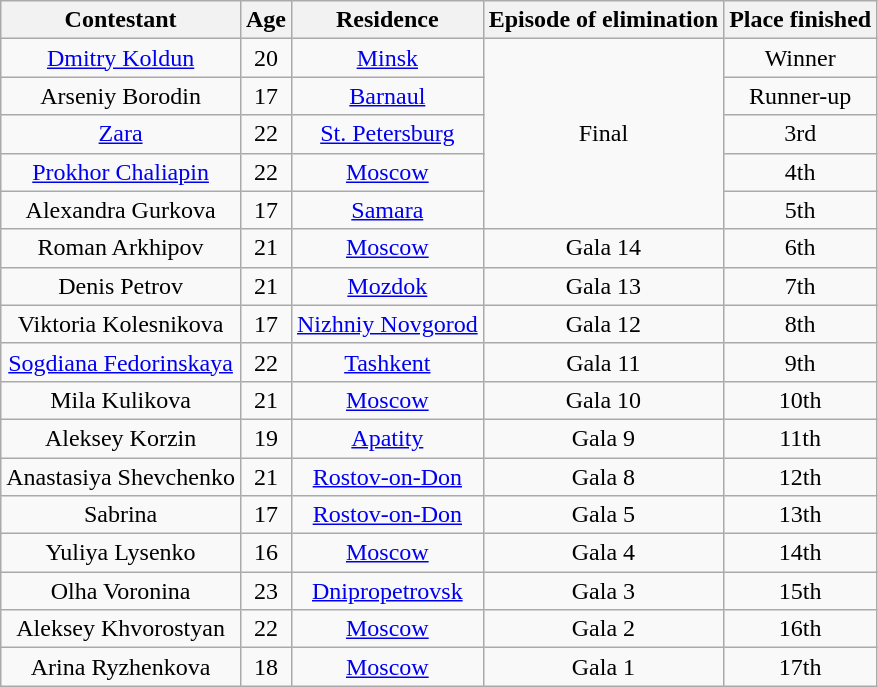<table class="wikitable" style="text-align:center">
<tr>
<th>Contestant</th>
<th>Age</th>
<th>Residence</th>
<th>Episode of elimination</th>
<th>Place finished</th>
</tr>
<tr>
<td><a href='#'>Dmitry Koldun</a></td>
<td>20</td>
<td><a href='#'>Minsk</a></td>
<td rowspan=5>Final</td>
<td>Winner</td>
</tr>
<tr>
<td>Arseniy Borodin</td>
<td>17</td>
<td><a href='#'>Barnaul</a></td>
<td>Runner-up</td>
</tr>
<tr>
<td><a href='#'>Zara</a></td>
<td>22</td>
<td><a href='#'>St. Petersburg</a></td>
<td>3rd</td>
</tr>
<tr>
<td><a href='#'>Prokhor Chaliapin</a></td>
<td>22</td>
<td><a href='#'>Moscow</a></td>
<td>4th</td>
</tr>
<tr>
<td>Alexandra Gurkova</td>
<td>17</td>
<td><a href='#'>Samara</a></td>
<td>5th</td>
</tr>
<tr>
<td>Roman Arkhipov</td>
<td>21</td>
<td><a href='#'>Moscow</a></td>
<td>Gala 14</td>
<td>6th</td>
</tr>
<tr>
<td>Denis Petrov</td>
<td>21</td>
<td><a href='#'>Mozdok</a></td>
<td>Gala 13</td>
<td>7th</td>
</tr>
<tr>
<td>Viktoria Kolesnikova</td>
<td>17</td>
<td><a href='#'>Nizhniy Novgorod</a></td>
<td>Gala 12</td>
<td>8th</td>
</tr>
<tr>
<td><a href='#'>Sogdiana Fedorinskaya</a></td>
<td>22</td>
<td><a href='#'>Tashkent</a></td>
<td>Gala 11</td>
<td>9th</td>
</tr>
<tr>
<td>Mila Kulikova</td>
<td>21</td>
<td><a href='#'>Moscow</a></td>
<td>Gala 10</td>
<td>10th</td>
</tr>
<tr>
<td>Aleksey Korzin</td>
<td>19</td>
<td><a href='#'>Apatity</a></td>
<td>Gala 9</td>
<td>11th</td>
</tr>
<tr>
<td>Anastasiya Shevchenko</td>
<td>21</td>
<td><a href='#'>Rostov-on-Don</a></td>
<td>Gala 8</td>
<td>12th</td>
</tr>
<tr>
<td>Sabrina</td>
<td>17</td>
<td><a href='#'>Rostov-on-Don</a></td>
<td>Gala 5</td>
<td>13th</td>
</tr>
<tr>
<td>Yuliya Lysenko</td>
<td>16</td>
<td><a href='#'>Moscow</a></td>
<td>Gala 4</td>
<td>14th</td>
</tr>
<tr>
<td>Olha Voronina</td>
<td>23</td>
<td><a href='#'>Dnipropetrovsk</a></td>
<td>Gala 3</td>
<td>15th</td>
</tr>
<tr>
<td>Aleksey Khvorostyan</td>
<td>22</td>
<td><a href='#'>Moscow</a></td>
<td>Gala 2</td>
<td>16th</td>
</tr>
<tr>
<td>Arina Ryzhenkova</td>
<td>18</td>
<td><a href='#'>Moscow</a></td>
<td>Gala 1</td>
<td>17th</td>
</tr>
</table>
